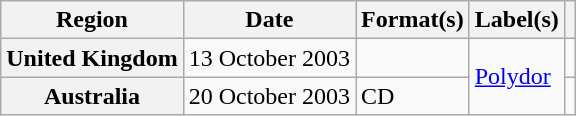<table class="wikitable plainrowheaders">
<tr>
<th scope="col">Region</th>
<th scope="col">Date</th>
<th scope="col">Format(s)</th>
<th scope="col">Label(s)</th>
<th scope="col"></th>
</tr>
<tr>
<th scope="row">United Kingdom</th>
<td>13 October 2003</td>
<td></td>
<td rowspan="2"><a href='#'>Polydor</a></td>
<td></td>
</tr>
<tr>
<th scope="row">Australia</th>
<td>20 October 2003</td>
<td>CD</td>
<td></td>
</tr>
</table>
